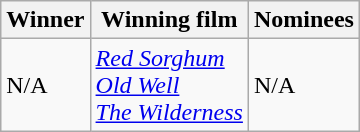<table class="wikitable">
<tr>
<th>Winner</th>
<th>Winning film</th>
<th>Nominees</th>
</tr>
<tr>
<td>N/A</td>
<td><em><a href='#'>Red Sorghum</a></em><br><em><a href='#'>Old Well</a></em><br><em><a href='#'>The Wilderness</a></em></td>
<td>N/A</td>
</tr>
</table>
